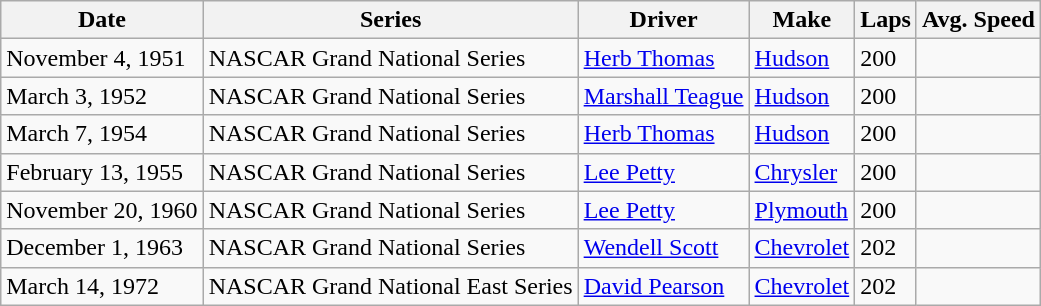<table class="wikitable">
<tr>
<th><strong>Date</strong></th>
<th><strong>Series</strong></th>
<th><strong>Driver</strong></th>
<th><strong>Make</strong></th>
<th><strong>Laps</strong></th>
<th><strong>Avg. Speed</strong></th>
</tr>
<tr>
<td>November 4, 1951</td>
<td>NASCAR Grand National Series</td>
<td><a href='#'>Herb Thomas</a></td>
<td><a href='#'>Hudson</a></td>
<td>200</td>
<td></td>
</tr>
<tr>
<td>March 3, 1952</td>
<td>NASCAR Grand National Series</td>
<td><a href='#'>Marshall Teague</a></td>
<td><a href='#'>Hudson</a></td>
<td>200</td>
<td></td>
</tr>
<tr>
<td>March 7, 1954</td>
<td>NASCAR Grand National Series</td>
<td><a href='#'>Herb Thomas</a></td>
<td><a href='#'>Hudson</a></td>
<td>200</td>
<td></td>
</tr>
<tr>
<td>February 13, 1955</td>
<td>NASCAR Grand National Series</td>
<td><a href='#'>Lee Petty</a></td>
<td><a href='#'>Chrysler</a></td>
<td>200</td>
<td></td>
</tr>
<tr>
<td>November 20, 1960</td>
<td>NASCAR Grand National Series</td>
<td><a href='#'>Lee Petty</a></td>
<td><a href='#'>Plymouth</a></td>
<td>200</td>
<td></td>
</tr>
<tr>
<td>December 1, 1963</td>
<td>NASCAR Grand National Series</td>
<td><a href='#'>Wendell Scott</a></td>
<td><a href='#'>Chevrolet</a></td>
<td>202</td>
<td></td>
</tr>
<tr>
<td>March 14, 1972</td>
<td>NASCAR Grand National East Series</td>
<td><a href='#'>David Pearson</a></td>
<td><a href='#'>Chevrolet</a></td>
<td>202</td>
<td></td>
</tr>
</table>
